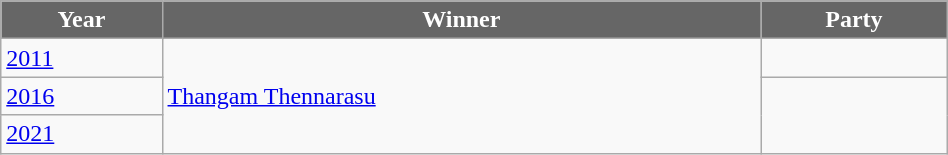<table class="wikitable sortable" width="50%">
<tr>
<th style="background-color:#666666; color:white">Year</th>
<th style="background-color:#666666; color:white">Winner</th>
<th style="background-color:#666666; color:white" colspan="2">Party</th>
</tr>
<tr>
<td><a href='#'>2011</a></td>
<td rowspan="3"><a href='#'>Thangam Thennarasu</a></td>
<td></td>
</tr>
<tr>
<td><a href='#'>2016</a></td>
</tr>
<tr>
<td><a href='#'>2021</a></td>
</tr>
</table>
